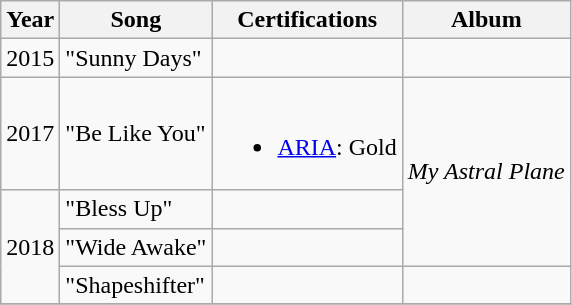<table class="wikitable">
<tr>
<th rowspan="1">Year</th>
<th rowspan="1">Song</th>
<th rowspan="1">Certifications</th>
<th rowspan="1">Album</th>
</tr>
<tr>
<td rowspan="1">2015</td>
<td>"Sunny Days"</td>
<td></td>
<td></td>
</tr>
<tr>
<td rowspan="1">2017</td>
<td>"Be Like You"<br></td>
<td><br><ul><li><a href='#'>ARIA</a>: Gold</li></ul></td>
<td rowspan="3"><em>My Astral Plane</em></td>
</tr>
<tr>
<td rowspan="3">2018</td>
<td>"Bless Up"</td>
<td></td>
</tr>
<tr>
<td>"Wide Awake"<br></td>
<td></td>
</tr>
<tr>
<td>"Shapeshifter"<br></td>
<td></td>
<td></td>
</tr>
<tr>
</tr>
</table>
